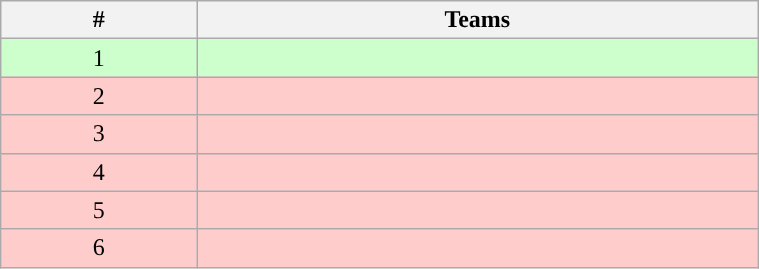<table class="wikitable" width="40%" style="text-align:center;">
<tr>
<th width="7%">#</th>
<th width="20%">Teams</th>
</tr>
<tr bgcolor="#cfc">
<td>1</td>
<td align="left"></td>
</tr>
<tr bgcolor="#fcc">
<td>2</td>
<td align="left"></td>
</tr>
<tr bgcolor=#fcc>
<td>3</td>
<td align="left"></td>
</tr>
<tr bgcolor=#fcc>
<td>4</td>
<td align="left"></td>
</tr>
<tr bgcolor=#fcc>
<td>5</td>
<td align="left"></td>
</tr>
<tr bgcolor=#fcc>
<td>6</td>
<td align="left"></td>
</tr>
</table>
